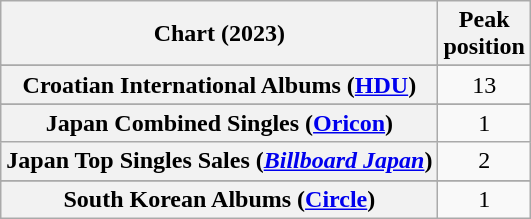<table class="wikitable sortable plainrowheaders" style="text-align:center">
<tr>
<th scope="col">Chart (2023)</th>
<th scope="col">Peak<br>position</th>
</tr>
<tr>
</tr>
<tr>
</tr>
<tr>
<th scope="row">Croatian International Albums (<a href='#'>HDU</a>)</th>
<td>13</td>
</tr>
<tr>
</tr>
<tr>
<th scope="row">Japan Combined Singles (<a href='#'>Oricon</a>)</th>
<td>1</td>
</tr>
<tr>
<th scope="row">Japan Top Singles Sales (<em><a href='#'>Billboard Japan</a></em>)</th>
<td>2</td>
</tr>
<tr>
</tr>
<tr>
<th scope="row">South Korean Albums (<a href='#'>Circle</a>)</th>
<td>1</td>
</tr>
</table>
